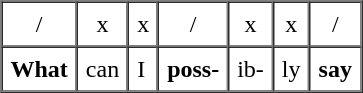<table border=1 cellspacing=0 cellpadding=5>
<tr>
<td style="text-align: center;">/</td>
<td style="text-align: center;">x</td>
<td style="text-align: center;">x</td>
<td style="text-align: center;">/</td>
<td style="text-align: center;">x</td>
<td style="text-align: center;">x</td>
<td style="text-align: center;">/</td>
</tr>
<tr>
<td><strong>What</strong></td>
<td>can</td>
<td>I</td>
<td><strong>poss-</strong></td>
<td>ib-</td>
<td>ly</td>
<td><strong>say</strong></td>
</tr>
</table>
